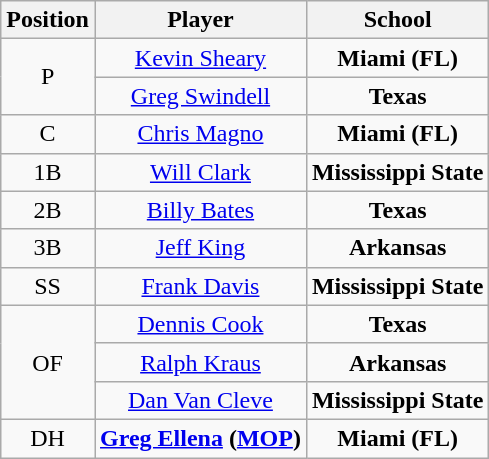<table class="wikitable" style=text-align:center>
<tr>
<th>Position</th>
<th>Player</th>
<th>School</th>
</tr>
<tr>
<td rowspan=2>P</td>
<td><a href='#'>Kevin Sheary</a></td>
<td style=><strong>Miami (FL)</strong></td>
</tr>
<tr>
<td><a href='#'>Greg Swindell</a></td>
<td style=><strong>Texas</strong></td>
</tr>
<tr>
<td>C</td>
<td><a href='#'>Chris Magno</a></td>
<td style=><strong>Miami (FL)</strong></td>
</tr>
<tr>
<td>1B</td>
<td><a href='#'>Will Clark</a></td>
<td style=><strong>Mississippi State</strong></td>
</tr>
<tr>
<td>2B</td>
<td><a href='#'>Billy Bates</a></td>
<td style=><strong>Texas</strong></td>
</tr>
<tr>
<td>3B</td>
<td><a href='#'>Jeff King</a></td>
<td style=><strong>Arkansas</strong></td>
</tr>
<tr>
<td>SS</td>
<td><a href='#'>Frank Davis</a></td>
<td style=><strong>Mississippi State</strong></td>
</tr>
<tr>
<td rowspan=3>OF</td>
<td><a href='#'>Dennis Cook</a></td>
<td style=><strong>Texas</strong></td>
</tr>
<tr>
<td><a href='#'>Ralph Kraus</a></td>
<td style=><strong>Arkansas</strong></td>
</tr>
<tr>
<td><a href='#'>Dan Van Cleve</a></td>
<td style=><strong>Mississippi State</strong></td>
</tr>
<tr>
<td>DH</td>
<td><strong><a href='#'>Greg Ellena</a> (<a href='#'>MOP</a>)</strong></td>
<td style=><strong>Miami (FL)</strong></td>
</tr>
</table>
